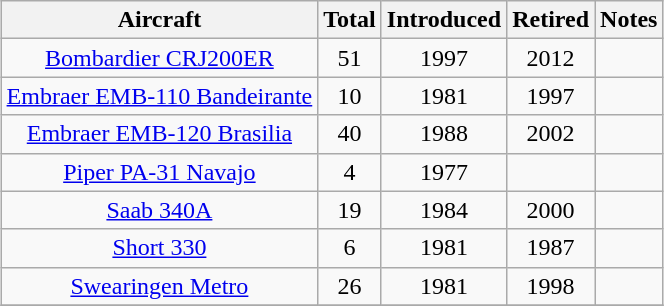<table class="wikitable" style="margin:0.5em auto; text-align:center">
<tr>
<th>Aircraft</th>
<th>Total</th>
<th>Introduced</th>
<th>Retired</th>
<th>Notes</th>
</tr>
<tr>
<td><a href='#'>Bombardier CRJ200ER</a></td>
<td>51</td>
<td>1997</td>
<td>2012</td>
<td></td>
</tr>
<tr>
<td><a href='#'>Embraer EMB-110 Bandeirante</a></td>
<td>10</td>
<td>1981</td>
<td>1997</td>
<td></td>
</tr>
<tr>
<td><a href='#'>Embraer EMB-120 Brasilia</a></td>
<td>40</td>
<td>1988</td>
<td>2002</td>
<td></td>
</tr>
<tr>
<td><a href='#'>Piper PA-31 Navajo</a></td>
<td>4</td>
<td>1977</td>
<td></td>
<td></td>
</tr>
<tr>
<td><a href='#'>Saab 340A</a></td>
<td>19</td>
<td>1984</td>
<td>2000</td>
<td></td>
</tr>
<tr>
<td><a href='#'>Short 330</a></td>
<td>6</td>
<td>1981</td>
<td>1987</td>
<td></td>
</tr>
<tr>
<td><a href='#'>Swearingen Metro</a></td>
<td>26</td>
<td>1981</td>
<td>1998</td>
<td></td>
</tr>
<tr>
</tr>
</table>
